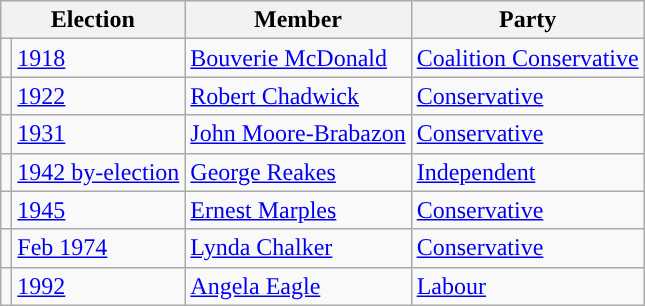<table class="wikitable">
<tr>
<th colspan="2">Election</th>
<th>Member</th>
<th>Party</th>
</tr>
<tr>
<td style="color:inherit;background-color: "></td>
<td><a href='#'>1918</a></td>
<td><a href='#'>Bouverie McDonald</a></td>
<td><a href='#'>Coalition Conservative</a></td>
</tr>
<tr>
<td style="color:inherit;background-color: "></td>
<td><a href='#'>1922</a></td>
<td><a href='#'>Robert Chadwick</a></td>
<td><a href='#'>Conservative</a></td>
</tr>
<tr>
<td style="color:inherit;background-color: "></td>
<td><a href='#'>1931</a></td>
<td><a href='#'>John Moore-Brabazon</a></td>
<td><a href='#'>Conservative</a></td>
</tr>
<tr>
<td style="color:inherit;background-color: "></td>
<td><a href='#'>1942 by-election</a></td>
<td><a href='#'>George Reakes</a></td>
<td><a href='#'>Independent</a></td>
</tr>
<tr>
<td style="color:inherit;background-color: "></td>
<td><a href='#'>1945</a></td>
<td><a href='#'>Ernest Marples</a></td>
<td><a href='#'>Conservative</a></td>
</tr>
<tr>
<td style="color:inherit;background-color: "></td>
<td><a href='#'>Feb 1974</a></td>
<td><a href='#'>Lynda Chalker</a></td>
<td><a href='#'>Conservative</a></td>
</tr>
<tr>
<td style="color:inherit;background-color: "></td>
<td><a href='#'>1992</a></td>
<td><a href='#'>Angela Eagle</a></td>
<td><a href='#'>Labour</a></td>
</tr>
</table>
